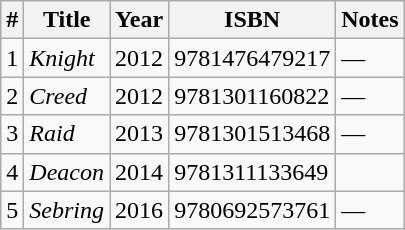<table class="wikitable">
<tr>
<th>#</th>
<th>Title</th>
<th>Year</th>
<th>ISBN</th>
<th>Notes</th>
</tr>
<tr>
<td>1</td>
<td><em>Knight</em></td>
<td>2012</td>
<td>9781476479217</td>
<td>—</td>
</tr>
<tr>
<td>2</td>
<td><em>Creed</em></td>
<td>2012</td>
<td>9781301160822</td>
<td>—</td>
</tr>
<tr>
<td>3</td>
<td><em>Raid</em></td>
<td>2013</td>
<td>9781301513468</td>
<td>—</td>
</tr>
<tr>
<td>4</td>
<td><em>Deacon</em></td>
<td>2014</td>
<td>9781311133649</td>
<td></td>
</tr>
<tr>
<td>5</td>
<td><em>Sebring</em></td>
<td>2016</td>
<td>9780692573761</td>
<td>—</td>
</tr>
</table>
